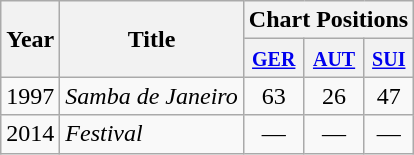<table class="wikitable">
<tr>
<th rowspan="2">Year</th>
<th rowspan="2">Title</th>
<th colspan="4">Chart Positions</th>
</tr>
<tr>
<th><small><a href='#'>GER</a></small></th>
<th><small><a href='#'>AUT</a></small></th>
<th><small><a href='#'>SUI</a></small></th>
</tr>
<tr>
<td>1997</td>
<td><em>Samba de Janeiro</em></td>
<td align="center">63</td>
<td align="center">26</td>
<td align="center">47</td>
</tr>
<tr>
<td>2014</td>
<td><em>Festival</em></td>
<td align="center">—</td>
<td align="center">—</td>
<td align="center">—</td>
</tr>
</table>
